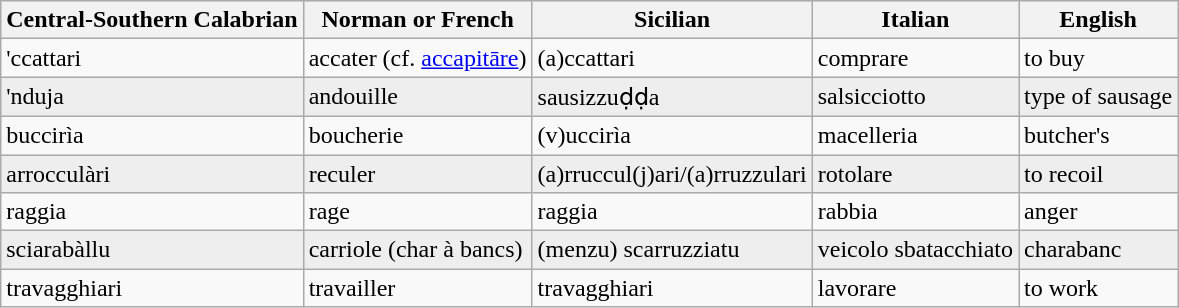<table class="wikitable" border="1">
<tr bgcolor="EFEFEF">
<th>Central-Southern Calabrian</th>
<th>Norman or French</th>
<th>Sicilian</th>
<th>Italian</th>
<th>English</th>
</tr>
<tr>
<td>'ccattari</td>
<td>accater (cf. <a href='#'>accapitāre</a>)</td>
<td>(a)ccattari</td>
<td>comprare</td>
<td>to buy</td>
</tr>
<tr bgcolor=#eeeeee>
<td>'nduja</td>
<td>andouille</td>
<td>sausizzuḍḍa</td>
<td>salsicciotto</td>
<td>type of sausage</td>
</tr>
<tr>
<td>buccirìa</td>
<td>boucherie</td>
<td>(v)uccirìa</td>
<td>macelleria</td>
<td>butcher's</td>
</tr>
<tr bgcolor=#eeeeee>
<td>arrocculàri</td>
<td>reculer</td>
<td>(a)rruccul(j)ari/(a)rruzzulari</td>
<td>rotolare</td>
<td>to recoil</td>
</tr>
<tr>
<td>raggia</td>
<td>rage</td>
<td>raggia</td>
<td>rabbia</td>
<td>anger</td>
</tr>
<tr bgcolor=#eeeeee>
<td>sciarabàllu</td>
<td>carriole (char à bancs)</td>
<td>(menzu) scarruzziatu</td>
<td>veicolo sbatacchiato</td>
<td>charabanc</td>
</tr>
<tr>
<td>travagghiari</td>
<td>travailler</td>
<td>travagghiari</td>
<td>lavorare</td>
<td>to work</td>
</tr>
</table>
